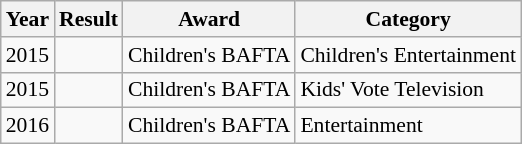<table class="wikitable" style="font-size:90%">
<tr>
<th>Year</th>
<th>Result</th>
<th>Award</th>
<th>Category</th>
</tr>
<tr>
<td>2015</td>
<td></td>
<td>Children's BAFTA</td>
<td>Children's Entertainment</td>
</tr>
<tr>
<td>2015</td>
<td></td>
<td>Children's BAFTA</td>
<td>Kids' Vote Television</td>
</tr>
<tr>
<td>2016</td>
<td></td>
<td>Children's BAFTA</td>
<td>Entertainment</td>
</tr>
</table>
